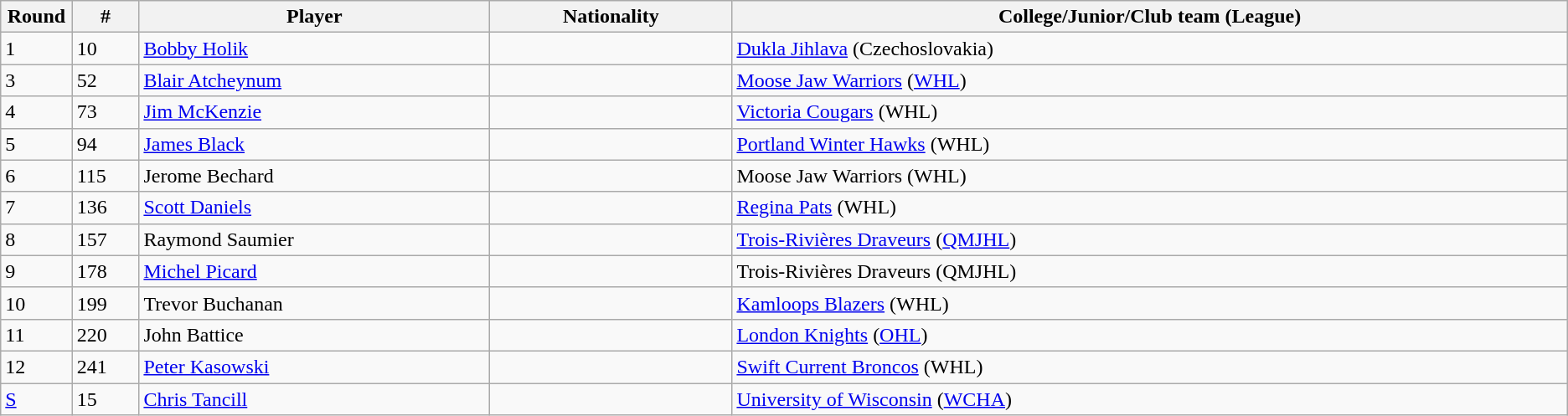<table class="wikitable">
<tr align="center">
<th bgcolor="#DDDDFF" width="4.0%">Round</th>
<th bgcolor="#DDDDFF" width="4.0%">#</th>
<th bgcolor="#DDDDFF" width="21.0%">Player</th>
<th bgcolor="#DDDDFF" width="14.5%">Nationality</th>
<th bgcolor="#DDDDFF" width="50.0%">College/Junior/Club team (League)</th>
</tr>
<tr>
<td>1</td>
<td>10</td>
<td><a href='#'>Bobby Holik</a></td>
<td></td>
<td><a href='#'>Dukla Jihlava</a> (Czechoslovakia)</td>
</tr>
<tr>
<td>3</td>
<td>52</td>
<td><a href='#'>Blair Atcheynum</a></td>
<td></td>
<td><a href='#'>Moose Jaw Warriors</a> (<a href='#'>WHL</a>)</td>
</tr>
<tr>
<td>4</td>
<td>73</td>
<td><a href='#'>Jim McKenzie</a></td>
<td></td>
<td><a href='#'>Victoria Cougars</a> (WHL)</td>
</tr>
<tr>
<td>5</td>
<td>94</td>
<td><a href='#'>James Black</a></td>
<td></td>
<td><a href='#'>Portland Winter Hawks</a> (WHL)</td>
</tr>
<tr>
<td>6</td>
<td>115</td>
<td>Jerome Bechard</td>
<td></td>
<td>Moose Jaw Warriors (WHL)</td>
</tr>
<tr>
<td>7</td>
<td>136</td>
<td><a href='#'>Scott Daniels</a></td>
<td></td>
<td><a href='#'>Regina Pats</a> (WHL)</td>
</tr>
<tr>
<td>8</td>
<td>157</td>
<td>Raymond Saumier</td>
<td></td>
<td><a href='#'>Trois-Rivières Draveurs</a> (<a href='#'>QMJHL</a>)</td>
</tr>
<tr>
<td>9</td>
<td>178</td>
<td><a href='#'>Michel Picard</a></td>
<td></td>
<td>Trois-Rivières Draveurs (QMJHL)</td>
</tr>
<tr>
<td>10</td>
<td>199</td>
<td>Trevor Buchanan</td>
<td></td>
<td><a href='#'>Kamloops Blazers</a> (WHL)</td>
</tr>
<tr>
<td>11</td>
<td>220</td>
<td>John Battice</td>
<td></td>
<td><a href='#'>London Knights</a> (<a href='#'>OHL</a>)</td>
</tr>
<tr>
<td>12</td>
<td>241</td>
<td><a href='#'>Peter Kasowski</a></td>
<td></td>
<td><a href='#'>Swift Current Broncos</a> (WHL)</td>
</tr>
<tr>
<td><a href='#'>S</a></td>
<td>15</td>
<td><a href='#'>Chris Tancill</a></td>
<td></td>
<td><a href='#'>University of Wisconsin</a> (<a href='#'>WCHA</a>)</td>
</tr>
</table>
